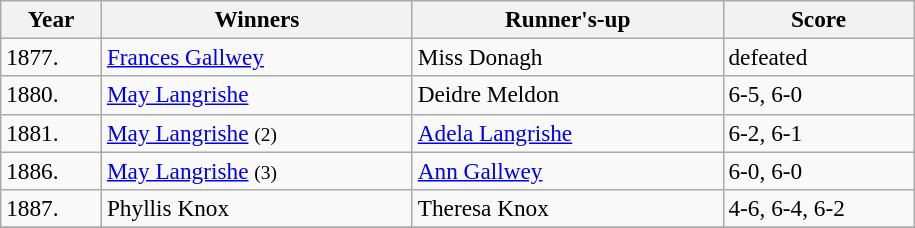<table class="wikitable" style="font-size:97%;">
<tr>
<th style="width:60px;">Year</th>
<th style="width:200px;">Winners</th>
<th style="width:200px;">Runner's-up</th>
<th style="width:120px;">Score</th>
</tr>
<tr>
<td>1877.</td>
<td> <a href='#'>Frances Gallwey</a></td>
<td> Miss Donagh</td>
<td>defeated</td>
</tr>
<tr>
<td>1880.</td>
<td> <a href='#'>May Langrishe</a></td>
<td> Deidre Meldon</td>
<td>6-5, 6-0</td>
</tr>
<tr>
<td>1881.</td>
<td> <a href='#'>May Langrishe</a> <small>(2)</small></td>
<td><a href='#'>Adela Langrishe</a></td>
<td>6-2, 6-1</td>
</tr>
<tr>
<td>1886.</td>
<td> <a href='#'>May Langrishe</a> <small>(3)</small></td>
<td> <a href='#'>Ann Gallwey</a></td>
<td>6-0, 6-0</td>
</tr>
<tr>
<td>1887.</td>
<td> Phyllis Knox</td>
<td> Theresa Knox</td>
<td>4-6, 6-4, 6-2</td>
</tr>
<tr>
</tr>
</table>
